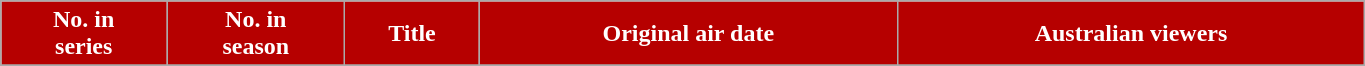<table class="wikitable plainrowheaders" style="width:72%;">
<tr>
<th scope="col" style="background:#B60000; color:#fff;">No. in<br>series</th>
<th scope="col" style="background:#B60000; color:#fff;">No. in<br>season</th>
<th scope="col" style="background:#B60000; color:#fff;">Title</th>
<th scope="col" style="background:#B60000; color:#fff;">Original air date</th>
<th scope="col" style="background:#B60000; color:#fff;">Australian viewers</th>
</tr>
<tr>
</tr>
</table>
